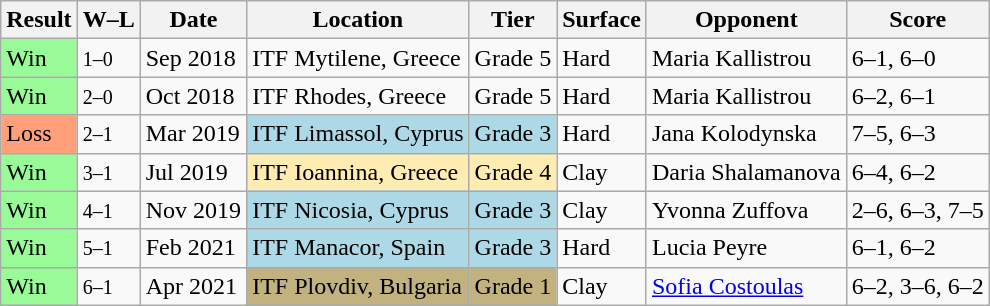<table class="sortable wikitable">
<tr>
<th>Result</th>
<th class=unsortable>W–L</th>
<th>Date</th>
<th>Location</th>
<th>Tier</th>
<th>Surface</th>
<th>Opponent</th>
<th class=unsortable>Score</th>
</tr>
<tr>
<td bgcolor="#98fb98">Win</td>
<td><small>1–0</small></td>
<td>Sep 2018</td>
<td>ITF Mytilene, Greece</td>
<td>Grade 5</td>
<td>Hard</td>
<td> Maria Kallistrou</td>
<td>6–1, 6–0</td>
</tr>
<tr>
<td bgcolor="#98fb98">Win</td>
<td><small>2–0</small></td>
<td>Oct 2018</td>
<td>ITF Rhodes, Greece</td>
<td>Grade 5</td>
<td>Hard</td>
<td> Maria Kallistrou</td>
<td>6–2, 6–1</td>
</tr>
<tr>
<td bgcolor="#ffa07a">Loss</td>
<td><small>2–1</small></td>
<td>Mar 2019</td>
<td bgcolor=lightblue>ITF Limassol, Cyprus</td>
<td bgcolor=lightblue>Grade 3</td>
<td>Hard</td>
<td> Jana Kolodynska</td>
<td>7–5, 6–3</td>
</tr>
<tr>
<td bgcolor="#98fb98">Win</td>
<td><small>3–1</small></td>
<td>Jul 2019</td>
<td bgcolor=ffecb2>ITF Ioannina, Greece</td>
<td bgcolor=ffecb2>Grade 4</td>
<td>Clay</td>
<td> Daria Shalamanova</td>
<td>6–4, 6–2</td>
</tr>
<tr>
<td bgcolor="#98fb98">Win</td>
<td><small>4–1</small></td>
<td>Nov 2019</td>
<td bgcolor=lightblue>ITF Nicosia, Cyprus</td>
<td bgcolor=lightblue>Grade 3</td>
<td>Clay</td>
<td> Yvonna Zuffova</td>
<td>2–6, 6–3, 7–5</td>
</tr>
<tr>
<td bgcolor="#98fb98">Win</td>
<td><small>5–1</small></td>
<td>Feb 2021</td>
<td bgcolor=lightblue>ITF Manacor, Spain</td>
<td bgcolor=lightblue>Grade 3</td>
<td>Hard</td>
<td> Lucia Peyre</td>
<td>6–1, 6–2</td>
</tr>
<tr>
<td bgcolor="#98fb98">Win</td>
<td><small>6–1</small></td>
<td>Apr 2021</td>
<td bgcolor="#C2B280">ITF Plovdiv, Bulgaria</td>
<td bgcolor="#C2B280">Grade 1</td>
<td>Clay</td>
<td> <a href='#'>Sofia Costoulas</a></td>
<td>6–2, 3–6, 6–2</td>
</tr>
</table>
